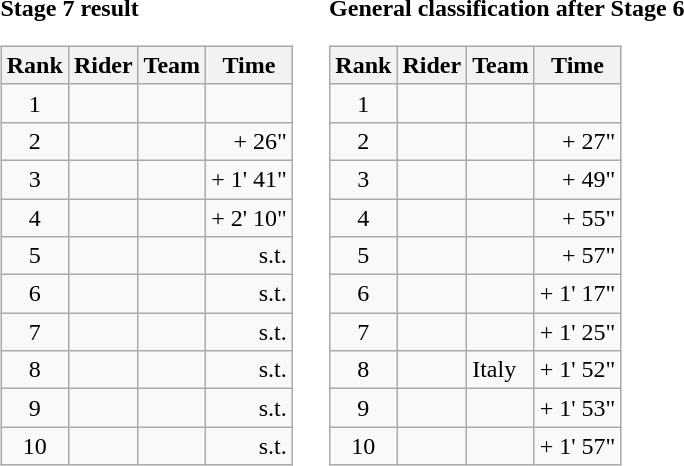<table>
<tr>
<td><strong>Stage 7 result</strong><br><table class="wikitable">
<tr>
<th scope="col">Rank</th>
<th scope="col">Rider</th>
<th scope="col">Team</th>
<th scope="col">Time</th>
</tr>
<tr>
<td style="text-align:center;">1</td>
<td></td>
<td></td>
<td style="text-align:right;"></td>
</tr>
<tr>
<td style="text-align:center;">2</td>
<td></td>
<td></td>
<td style="text-align:right;">+ 26"</td>
</tr>
<tr>
<td style="text-align:center;">3</td>
<td></td>
<td></td>
<td style="text-align:right;">+ 1' 41"</td>
</tr>
<tr>
<td style="text-align:center;">4</td>
<td></td>
<td></td>
<td style="text-align:right;">+ 2' 10"</td>
</tr>
<tr>
<td style="text-align:center;">5</td>
<td></td>
<td></td>
<td style="text-align:right;">s.t.</td>
</tr>
<tr>
<td style="text-align:center;">6</td>
<td></td>
<td></td>
<td style="text-align:right;">s.t.</td>
</tr>
<tr>
<td style="text-align:center;">7</td>
<td></td>
<td></td>
<td style="text-align:right;">s.t.</td>
</tr>
<tr>
<td style="text-align:center;">8</td>
<td></td>
<td></td>
<td style="text-align:right;">s.t.</td>
</tr>
<tr>
<td style="text-align:center;">9</td>
<td></td>
<td></td>
<td style="text-align:right;">s.t.</td>
</tr>
<tr>
<td style="text-align:center;">10</td>
<td></td>
<td></td>
<td style="text-align:right;">s.t.</td>
</tr>
</table>
</td>
<td></td>
<td><strong>General classification after Stage 6</strong><br><table class="wikitable">
<tr>
<th scope="col">Rank</th>
<th scope="col">Rider</th>
<th scope="col">Team</th>
<th scope="col">Time</th>
</tr>
<tr>
<td style="text-align:center;">1</td>
<td></td>
<td></td>
<td style="text-align:right;"></td>
</tr>
<tr>
<td style="text-align:center;">2</td>
<td></td>
<td></td>
<td style="text-align:right;">+ 27"</td>
</tr>
<tr>
<td style="text-align:center;">3</td>
<td></td>
<td></td>
<td style="text-align:right;">+ 49"</td>
</tr>
<tr>
<td style="text-align:center;">4</td>
<td></td>
<td></td>
<td style="text-align:right;">+ 55"</td>
</tr>
<tr>
<td style="text-align:center;">5</td>
<td></td>
<td></td>
<td style="text-align:right;">+ 57"</td>
</tr>
<tr>
<td style="text-align:center;">6</td>
<td></td>
<td></td>
<td style="text-align:right;">+ 1' 17"</td>
</tr>
<tr>
<td style="text-align:center;">7</td>
<td></td>
<td></td>
<td style="text-align:right;">+ 1' 25"</td>
</tr>
<tr>
<td style="text-align:center;">8</td>
<td></td>
<td>Italy</td>
<td style="text-align:right;">+ 1' 52"</td>
</tr>
<tr>
<td style="text-align:center;">9</td>
<td></td>
<td></td>
<td style="text-align:right;">+ 1' 53"</td>
</tr>
<tr>
<td style="text-align:center;">10</td>
<td></td>
<td></td>
<td style="text-align:right;">+ 1' 57"</td>
</tr>
</table>
</td>
</tr>
</table>
